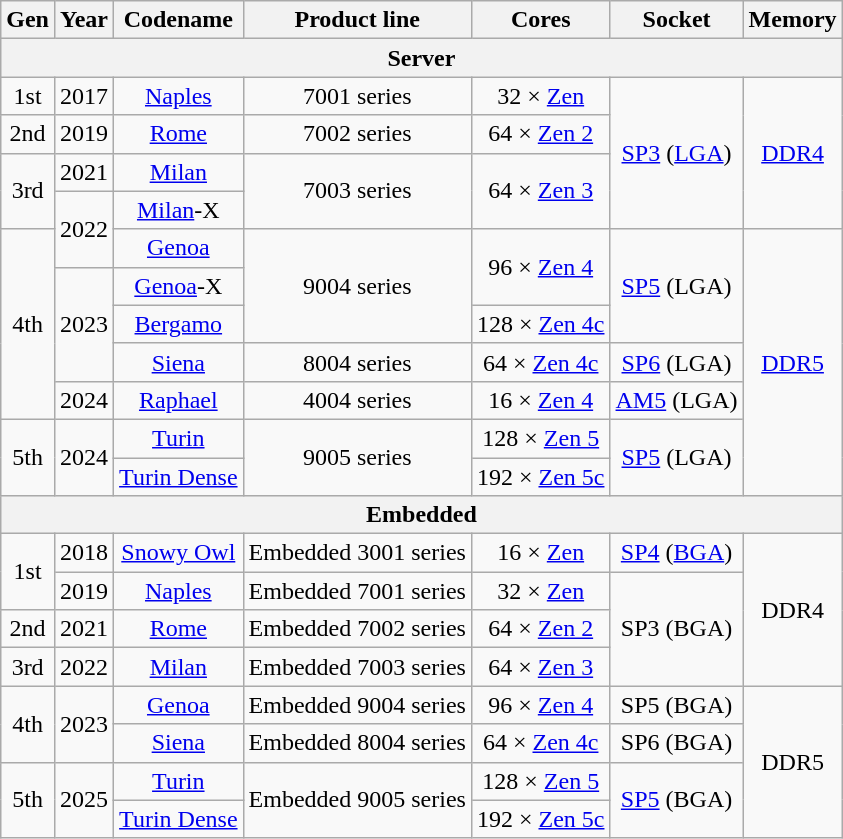<table class="wikitable nowrap" style="text-align:center">
<tr>
<th>Gen</th>
<th>Year</th>
<th>Codename</th>
<th>Product line</th>
<th>Cores</th>
<th>Socket</th>
<th>Memory</th>
</tr>
<tr>
<th colspan="7">Server</th>
</tr>
<tr>
<td>1st</td>
<td>2017</td>
<td><a href='#'>Naples</a></td>
<td>7001 series</td>
<td>32 × <a href='#'>Zen</a></td>
<td rowspan="4"><a href='#'>SP3</a> (<a href='#'>LGA</a>)</td>
<td rowspan="4"><a href='#'>DDR4</a></td>
</tr>
<tr>
<td>2nd</td>
<td>2019</td>
<td><a href='#'>Rome</a></td>
<td>7002 series</td>
<td>64 × <a href='#'>Zen 2</a></td>
</tr>
<tr>
<td rowspan="2">3rd</td>
<td>2021</td>
<td><a href='#'>Milan</a></td>
<td rowspan="2">7003 series</td>
<td rowspan="2">64 × <a href='#'>Zen 3</a></td>
</tr>
<tr>
<td rowspan="2">2022</td>
<td><a href='#'>Milan</a>-X</td>
</tr>
<tr>
<td rowspan="5">4th</td>
<td><a href='#'>Genoa</a></td>
<td rowspan="3">9004 series</td>
<td rowspan="2">96 × <a href='#'>Zen 4</a></td>
<td rowspan="3"><a href='#'>SP5</a> (LGA)</td>
<td rowspan="7"><a href='#'>DDR5</a></td>
</tr>
<tr>
<td rowspan="3">2023</td>
<td><a href='#'>Genoa</a>-X</td>
</tr>
<tr>
<td><a href='#'>Bergamo</a></td>
<td>128 × <a href='#'>Zen 4c</a></td>
</tr>
<tr>
<td><a href='#'>Siena</a></td>
<td>8004 series</td>
<td>64 × <a href='#'>Zen 4c</a></td>
<td><a href='#'>SP6</a> (LGA)</td>
</tr>
<tr>
<td>2024</td>
<td><a href='#'>Raphael</a></td>
<td>4004 series</td>
<td>16 × <a href='#'>Zen 4</a></td>
<td><a href='#'>AM5</a> (LGA)</td>
</tr>
<tr>
<td rowspan="2">5th</td>
<td rowspan="2">2024</td>
<td><a href='#'>Turin</a></td>
<td rowspan="2">9005 series</td>
<td>128 × <a href='#'>Zen 5</a></td>
<td rowspan="2"><a href='#'>SP5</a> (LGA)</td>
</tr>
<tr>
<td><a href='#'>Turin Dense</a></td>
<td>192 × <a href='#'>Zen 5c</a></td>
</tr>
<tr>
<th colspan="7">Embedded</th>
</tr>
<tr>
<td rowspan="2">1st</td>
<td>2018</td>
<td><a href='#'>Snowy Owl</a></td>
<td>Embedded 3001 series</td>
<td>16 × <a href='#'>Zen</a></td>
<td><a href='#'>SP4</a> (<a href='#'>BGA</a>)</td>
<td rowspan="4">DDR4</td>
</tr>
<tr>
<td>2019</td>
<td><a href='#'>Naples</a></td>
<td>Embedded 7001 series</td>
<td>32 × <a href='#'>Zen</a></td>
<td rowspan="3">SP3 (BGA)</td>
</tr>
<tr>
<td>2nd</td>
<td>2021</td>
<td><a href='#'>Rome</a></td>
<td>Embedded 7002 series</td>
<td>64 × <a href='#'>Zen 2</a></td>
</tr>
<tr>
<td>3rd</td>
<td>2022</td>
<td><a href='#'>Milan</a></td>
<td>Embedded 7003 series</td>
<td>64 × <a href='#'>Zen 3</a></td>
</tr>
<tr>
<td rowspan="2">4th</td>
<td rowspan="2">2023</td>
<td><a href='#'>Genoa</a></td>
<td>Embedded 9004 series</td>
<td>96 × <a href='#'>Zen 4</a></td>
<td>SP5 (BGA)</td>
<td rowspan="4">DDR5</td>
</tr>
<tr>
<td><a href='#'>Siena</a></td>
<td>Embedded 8004 series</td>
<td>64 × <a href='#'>Zen 4c</a></td>
<td>SP6 (BGA)</td>
</tr>
<tr>
<td rowspan="2">5th</td>
<td rowspan="2">2025</td>
<td><a href='#'>Turin</a></td>
<td rowspan="2">Embedded 9005 series</td>
<td>128 × <a href='#'>Zen 5</a></td>
<td rowspan="2"><a href='#'>SP5</a> (BGA)</td>
</tr>
<tr>
<td><a href='#'>Turin Dense</a></td>
<td>192 × <a href='#'>Zen 5c</a></td>
</tr>
</table>
